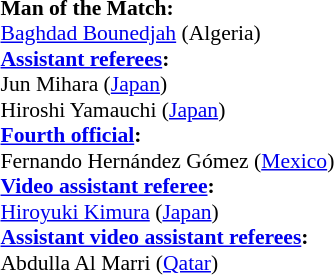<table style="width:100%; font-size:90%;">
<tr>
<td><br><strong>Man of the Match:</strong>
<br><a href='#'>Baghdad Bounedjah</a> (Algeria)<br><strong><a href='#'>Assistant referees</a>:</strong>
<br>Jun Mihara (<a href='#'>Japan</a>)
<br>Hiroshi Yamauchi (<a href='#'>Japan</a>)
<br><strong><a href='#'>Fourth official</a>:</strong>
<br>Fernando Hernández Gómez (<a href='#'>Mexico</a>)
<br><strong><a href='#'>Video assistant referee</a>:</strong>
<br><a href='#'>Hiroyuki Kimura</a> (<a href='#'>Japan</a>)
<br><strong><a href='#'>Assistant video assistant referees</a>:</strong>
<br>Abdulla Al Marri (<a href='#'>Qatar</a>)</td>
</tr>
</table>
